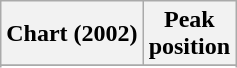<table class="wikitable sortable">
<tr>
<th align="left">Chart (2002)</th>
<th align="center">Peak<br>position</th>
</tr>
<tr>
</tr>
<tr>
</tr>
</table>
